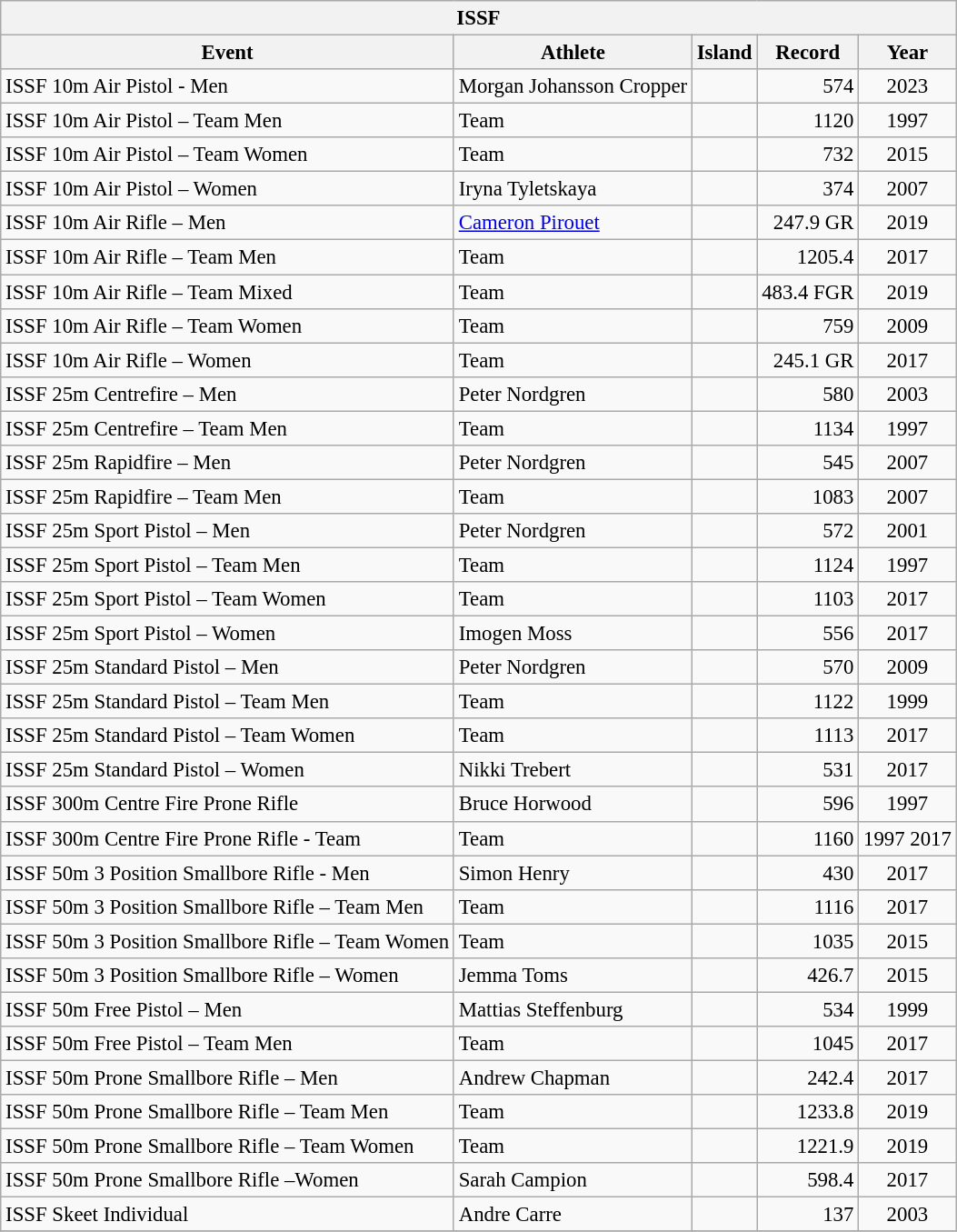<table class="wikitable" style="text-align: center; font-size:95%;">
<tr>
<th colspan=5>ISSF</th>
</tr>
<tr>
<th colspan=1>Event</th>
<th colspan=1>Athlete</th>
<th colspan=1>Island</th>
<th colspan=1>Record</th>
<th colspan=1>Year</th>
</tr>
<tr>
<td align="left">ISSF 10m Air Pistol - Men</td>
<td align="left">Morgan Johansson Cropper</td>
<td></td>
<td align="right">574</td>
<td>2023</td>
</tr>
<tr>
<td align="left">ISSF 10m Air Pistol – Team Men</td>
<td align="left">Team</td>
<td></td>
<td align="right">1120</td>
<td>1997</td>
</tr>
<tr>
<td align="left">ISSF 10m Air Pistol – Team Women</td>
<td align="left">Team</td>
<td></td>
<td align="right">732</td>
<td>2015</td>
</tr>
<tr>
<td align="left">ISSF 10m Air Pistol – Women</td>
<td align="left">Iryna Tyletskaya</td>
<td></td>
<td align="right">374</td>
<td>2007</td>
</tr>
<tr>
<td align="left">ISSF 10m Air Rifle – Men</td>
<td align="left"><a href='#'>Cameron Pirouet</a></td>
<td></td>
<td align="right">247.9 GR</td>
<td>2019</td>
</tr>
<tr>
<td align="left">ISSF 10m Air Rifle – Team Men</td>
<td align="left">Team</td>
<td></td>
<td align="right">1205.4</td>
<td>2017</td>
</tr>
<tr>
<td align="left">ISSF 10m Air Rifle – Team Mixed</td>
<td align="left">Team</td>
<td></td>
<td align="right">483.4 FGR</td>
<td>2019</td>
</tr>
<tr>
<td align="left">ISSF 10m Air Rifle – Team Women</td>
<td align="left">Team</td>
<td></td>
<td align="right">759</td>
<td>2009</td>
</tr>
<tr>
<td align="left">ISSF 10m Air Rifle – Women</td>
<td align="left">Team</td>
<td></td>
<td align="right">245.1 GR</td>
<td>2017</td>
</tr>
<tr>
<td align="left">ISSF 25m Centrefire – Men</td>
<td align="left">Peter Nordgren</td>
<td></td>
<td align="right">580</td>
<td>2003</td>
</tr>
<tr>
<td align="left">ISSF 25m Centrefire – Team Men</td>
<td align="left">Team</td>
<td></td>
<td align="right">1134</td>
<td>1997 </td>
</tr>
<tr>
<td align="left">ISSF 25m Rapidfire – Men</td>
<td align="left">Peter Nordgren</td>
<td></td>
<td align="right">545</td>
<td>2007</td>
</tr>
<tr>
<td align="left">ISSF 25m Rapidfire – Team Men</td>
<td align="left">Team</td>
<td></td>
<td align="right">1083</td>
<td>2007</td>
</tr>
<tr>
<td align="left">ISSF 25m Sport Pistol – Men</td>
<td align="left">Peter Nordgren</td>
<td></td>
<td align="right">572</td>
<td>2001</td>
</tr>
<tr>
<td align="left">ISSF 25m Sport Pistol – Team Men</td>
<td align="left">Team</td>
<td></td>
<td align="right">1124</td>
<td>1997</td>
</tr>
<tr>
<td align="left">ISSF 25m Sport Pistol – Team Women</td>
<td align="left">Team</td>
<td></td>
<td align="right">1103</td>
<td>2017</td>
</tr>
<tr>
<td align="left">ISSF 25m Sport Pistol – Women</td>
<td align="left">Imogen Moss</td>
<td></td>
<td align="right">556</td>
<td>2017</td>
</tr>
<tr>
<td align="left">ISSF 25m Standard Pistol – Men</td>
<td align="left">Peter Nordgren</td>
<td></td>
<td align="right">570</td>
<td>2009</td>
</tr>
<tr>
<td align="left">ISSF 25m Standard Pistol – Team Men</td>
<td align="left">Team</td>
<td></td>
<td align="right">1122</td>
<td>1999</td>
</tr>
<tr>
<td align="left">ISSF 25m Standard Pistol – Team Women</td>
<td align="left">Team</td>
<td></td>
<td align="right">1113</td>
<td>2017</td>
</tr>
<tr>
<td align="left">ISSF 25m Standard Pistol – Women</td>
<td align="left">Nikki Trebert</td>
<td></td>
<td align="right">531</td>
<td>2017</td>
</tr>
<tr>
<td align="left">ISSF 300m Centre Fire Prone Rifle</td>
<td align="left">Bruce Horwood</td>
<td></td>
<td align="right">596</td>
<td>1997 </td>
</tr>
<tr>
<td align="left">ISSF 300m Centre Fire Prone Rifle - Team</td>
<td align="left">Team</td>
<td>  </td>
<td align="right">1160</td>
<td>1997  2017</td>
</tr>
<tr>
<td align="left">ISSF 50m 3 Position Smallbore Rifle - Men</td>
<td align="left">Simon Henry</td>
<td></td>
<td align="right">430</td>
<td>2017</td>
</tr>
<tr>
<td align="left">ISSF 50m 3 Position Smallbore Rifle – Team Men</td>
<td align="left">Team</td>
<td></td>
<td align="right">1116</td>
<td>2017</td>
</tr>
<tr>
<td align="left">ISSF 50m 3 Position Smallbore Rifle – Team Women</td>
<td align="left">Team</td>
<td></td>
<td align="right">1035</td>
<td>2015</td>
</tr>
<tr>
<td align="left">ISSF 50m 3 Position Smallbore Rifle – Women</td>
<td align="left">Jemma Toms</td>
<td></td>
<td align="right">426.7</td>
<td>2015</td>
</tr>
<tr>
<td align="left">ISSF 50m Free Pistol – Men</td>
<td align="left">Mattias Steffenburg</td>
<td></td>
<td align="right">534</td>
<td>1999 </td>
</tr>
<tr>
<td align="left">ISSF 50m Free Pistol – Team Men</td>
<td align="left">Team</td>
<td></td>
<td align="right">1045</td>
<td>2017</td>
</tr>
<tr>
<td align="left">ISSF 50m Prone Smallbore Rifle – Men</td>
<td align="left">Andrew Chapman</td>
<td></td>
<td align="right">242.4</td>
<td>2017</td>
</tr>
<tr>
<td align="left">ISSF 50m Prone Smallbore Rifle – Team Men</td>
<td align="left">Team</td>
<td></td>
<td align="right">1233.8</td>
<td>2019</td>
</tr>
<tr>
<td align="left">ISSF 50m Prone Smallbore Rifle – Team Women</td>
<td align="left">Team</td>
<td></td>
<td align="right">1221.9</td>
<td>2019</td>
</tr>
<tr>
<td align="left">ISSF 50m Prone Smallbore Rifle –Women</td>
<td align="left">Sarah Campion</td>
<td></td>
<td align="right">598.4</td>
<td>2017</td>
</tr>
<tr>
<td align="left">ISSF Skeet Individual</td>
<td align="left">Andre Carre</td>
<td></td>
<td align="right">137</td>
<td>2003</td>
</tr>
<tr>
</tr>
</table>
